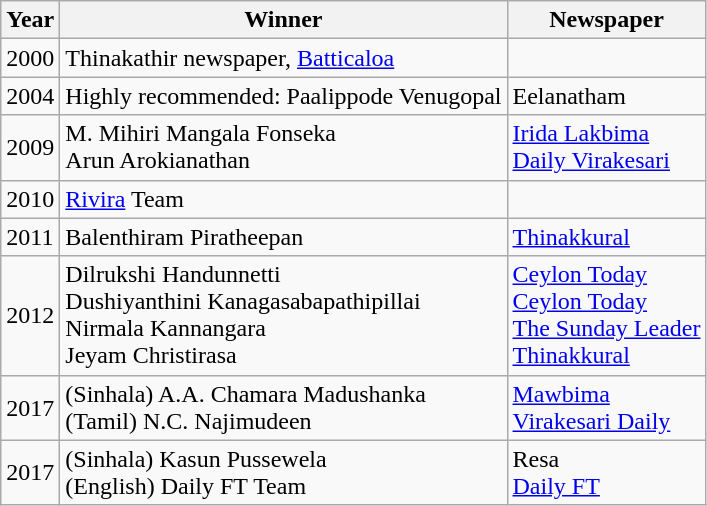<table class="wikitable sortable mw-collapsible mw-collapsed">
<tr>
<th>Year</th>
<th>Winner</th>
<th>Newspaper</th>
</tr>
<tr>
<td>2000</td>
<td>Thinakathir newspaper, <a href='#'>Batticaloa</a></td>
<td></td>
</tr>
<tr>
<td>2004</td>
<td>Highly recommended: Paalippode Venugopal</td>
<td>Eelanatham</td>
</tr>
<tr>
<td>2009</td>
<td>M. Mihiri Mangala Fonseka<br>Arun Arokianathan</td>
<td><a href='#'>Irida Lakbima</a><br><a href='#'>Daily Virakesari</a></td>
</tr>
<tr>
<td>2010</td>
<td><a href='#'>Rivira</a> Team</td>
<td></td>
</tr>
<tr>
<td>2011</td>
<td>Balenthiram Piratheepan</td>
<td><a href='#'>Thinakkural</a></td>
</tr>
<tr>
<td>2012</td>
<td>Dilrukshi Handunnetti<br>Dushiyanthini Kanagasabapathipillai<br>Nirmala Kannangara<br>Jeyam Christirasa</td>
<td><a href='#'>Ceylon Today</a><br><a href='#'>Ceylon Today</a><br><a href='#'>The Sunday Leader</a><br><a href='#'>Thinakkural</a></td>
</tr>
<tr>
<td>2017</td>
<td>(Sinhala) A.A. Chamara Madushanka<br>(Tamil) N.C. Najimudeen</td>
<td><a href='#'>Mawbima</a><br><a href='#'>Virakesari Daily</a></td>
</tr>
<tr>
<td>2017</td>
<td>(Sinhala) Kasun Pussewela<br>(English) Daily FT Team</td>
<td>Resa<br><a href='#'>Daily FT</a></td>
</tr>
</table>
